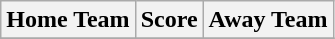<table class="wikitable" style="text-align: center">
<tr>
<th>Home Team</th>
<th>Score</th>
<th>Away Team</th>
</tr>
<tr>
</tr>
</table>
